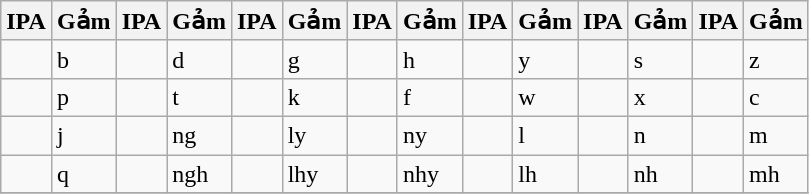<table class="wikitable">
<tr --------->
<th>IPA</th>
<th>Gảm</th>
<th>IPA</th>
<th>Gảm</th>
<th>IPA</th>
<th>Gảm</th>
<th>IPA</th>
<th>Gảm</th>
<th>IPA</th>
<th>Gảm</th>
<th>IPA</th>
<th>Gảm</th>
<th>IPA</th>
<th>Gảm</th>
</tr>
<tr --------->
<td></td>
<td>b</td>
<td></td>
<td>d</td>
<td></td>
<td>g</td>
<td></td>
<td>h</td>
<td></td>
<td>y</td>
<td></td>
<td>s</td>
<td></td>
<td>z</td>
</tr>
<tr --------->
<td></td>
<td>p</td>
<td></td>
<td>t</td>
<td></td>
<td>k</td>
<td></td>
<td>f</td>
<td></td>
<td>w</td>
<td></td>
<td>x</td>
<td></td>
<td>c</td>
</tr>
<tr --------->
<td></td>
<td>j</td>
<td></td>
<td>ng</td>
<td></td>
<td>ly</td>
<td></td>
<td>ny</td>
<td></td>
<td>l</td>
<td></td>
<td>n</td>
<td></td>
<td>m</td>
</tr>
<tr --------->
<td></td>
<td>q</td>
<td></td>
<td>ngh</td>
<td></td>
<td>lhy</td>
<td></td>
<td>nhy</td>
<td></td>
<td>lh</td>
<td></td>
<td>nh</td>
<td></td>
<td>mh</td>
</tr>
<tr --------->
</tr>
</table>
